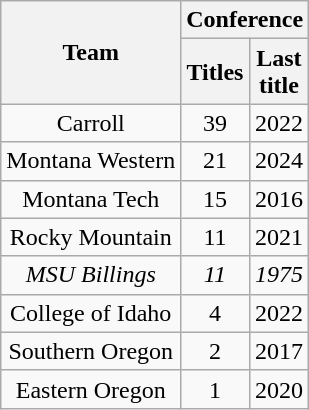<table class="wikitable sortable" style="text-align:center">
<tr>
<th rowspan=2>Team</th>
<th colspan=2>Conference</th>
</tr>
<tr>
<th>Titles</th>
<th>Last<br>title</th>
</tr>
<tr>
<td>Carroll</td>
<td>39</td>
<td>2022</td>
</tr>
<tr>
<td>Montana Western</td>
<td>21</td>
<td>2024</td>
</tr>
<tr>
<td>Montana Tech</td>
<td>15</td>
<td>2016</td>
</tr>
<tr>
<td>Rocky Mountain</td>
<td>11</td>
<td>2021</td>
</tr>
<tr>
<td><em>MSU Billings</em></td>
<td><em>11</em></td>
<td><em>1975</em></td>
</tr>
<tr>
<td>College of Idaho</td>
<td>4</td>
<td>2022</td>
</tr>
<tr>
<td>Southern Oregon</td>
<td>2</td>
<td>2017</td>
</tr>
<tr>
<td>Eastern Oregon</td>
<td>1</td>
<td>2020</td>
</tr>
</table>
